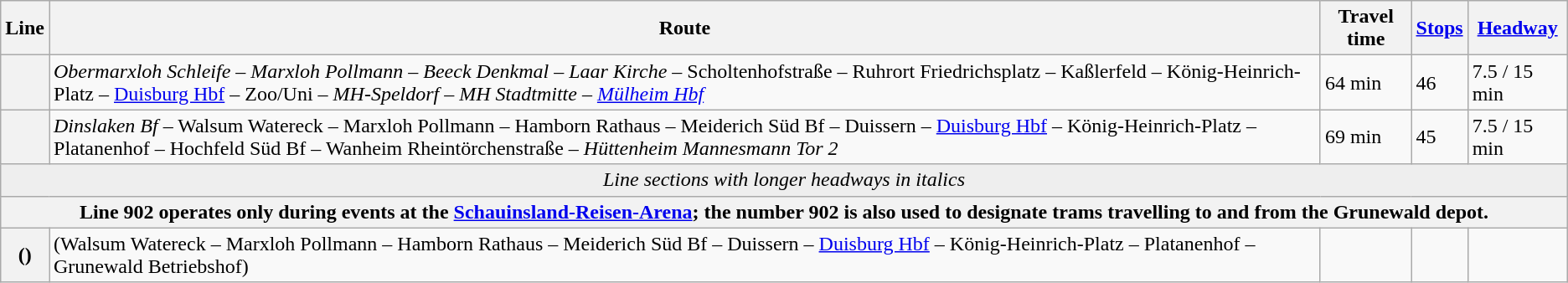<table class="wikitable">
<tr>
<th>Line</th>
<th>Route</th>
<th>Travel time</th>
<th><a href='#'>Stops</a></th>
<th><a href='#'>Headway</a> </th>
</tr>
<tr>
<th></th>
<td><em>Obermarxloh Schleife – Marxloh Pollmann – Beeck Denkmal – Laar Kirche –</em> Scholtenhofstraße – Ruhrort Friedrichsplatz – Kaßlerfeld – König-Heinrich-Platz – <a href='#'>Duisburg Hbf</a> – Zoo/Uni <em>– MH-Speldorf – MH Stadtmitte – <a href='#'>Mülheim Hbf</a></em></td>
<td>64 min</td>
<td>46</td>
<td>7.5 / 15 min</td>
</tr>
<tr>
<th></th>
<td><em>Dinslaken Bf –</em> Walsum Watereck – Marxloh Pollmann – Hamborn Rathaus – Meiderich Süd Bf – Duissern – <a href='#'>Duisburg Hbf</a> – König-Heinrich-Platz – Platanenhof – Hochfeld Süd Bf – Wanheim Rheintörchenstraße<em> – Hüttenheim Mannesmann Tor 2</em></td>
<td>69 min</td>
<td>45</td>
<td>7.5 / 15 min</td>
</tr>
<tr>
<td colspan="5" style="background:#eeeeee; text-align:center;"><em>Line sections with longer headways in italics</em></td>
</tr>
<tr>
<th colspan="5">Line 902 operates only during events at the <a href='#'>Schauinsland-Reisen-Arena</a>; the number 902 is also used to designate trams travelling to and from the Grunewald depot.</th>
</tr>
<tr>
<th>()</th>
<td>(Walsum Watereck – Marxloh Pollmann – Hamborn Rathaus – Meiderich Süd Bf – Duissern – <a href='#'>Duisburg Hbf</a> – König-Heinrich-Platz – Platanenhof – Grunewald Betriebshof)</td>
<td></td>
<td></td>
<td></td>
</tr>
</table>
